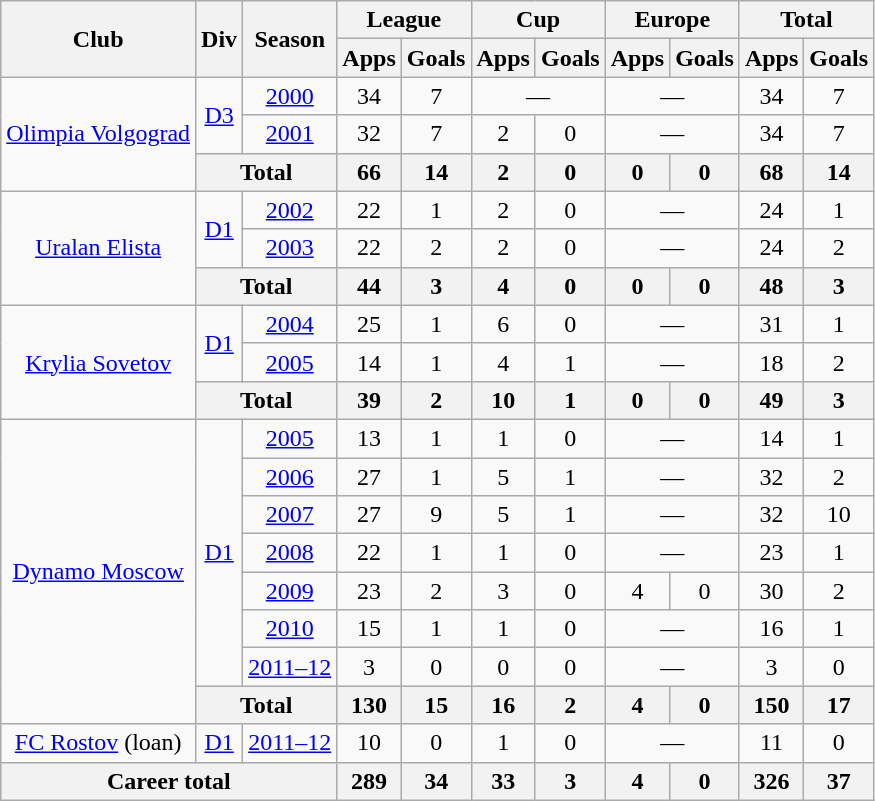<table class="wikitable" style="text-align: center;">
<tr>
<th rowspan="2">Club</th>
<th rowspan="2">Div</th>
<th rowspan="2">Season</th>
<th colspan="2">League</th>
<th colspan="2">Cup</th>
<th colspan="2">Europe</th>
<th colspan="2">Total</th>
</tr>
<tr>
<th>Apps</th>
<th>Goals</th>
<th>Apps</th>
<th>Goals</th>
<th>Apps</th>
<th>Goals</th>
<th>Apps</th>
<th>Goals</th>
</tr>
<tr>
<td rowspan="3" valign="center"> <a href='#'>Olimpia Volgograd</a></td>
<td rowspan="2"><a href='#'>D3</a></td>
<td><a href='#'>2000</a></td>
<td>34</td>
<td>7</td>
<td colspan="2">—</td>
<td colspan="2">—</td>
<td>34</td>
<td>7</td>
</tr>
<tr>
<td><a href='#'>2001</a></td>
<td>32</td>
<td>7</td>
<td>2</td>
<td>0</td>
<td colspan="2">—</td>
<td>34</td>
<td>7</td>
</tr>
<tr>
<th colspan="2">Total</th>
<th>66</th>
<th>14</th>
<th>2</th>
<th>0</th>
<th>0</th>
<th>0</th>
<th>68</th>
<th>14</th>
</tr>
<tr>
<td rowspan="3" valign="center"> <a href='#'>Uralan Elista</a></td>
<td rowspan="2"><a href='#'>D1</a></td>
<td><a href='#'>2002</a></td>
<td>22</td>
<td>1</td>
<td>2</td>
<td>0</td>
<td colspan=2>—</td>
<td>24</td>
<td>1</td>
</tr>
<tr>
<td><a href='#'>2003</a></td>
<td>22</td>
<td>2</td>
<td>2</td>
<td>0</td>
<td colspan=2>—</td>
<td>24</td>
<td>2</td>
</tr>
<tr>
<th colspan="2">Total</th>
<th>44</th>
<th>3</th>
<th>4</th>
<th>0</th>
<th>0</th>
<th>0</th>
<th>48</th>
<th>3</th>
</tr>
<tr>
<td rowspan="3" valign="center"> <a href='#'>Krylia Sovetov</a></td>
<td rowspan="2"><a href='#'>D1</a></td>
<td><a href='#'>2004</a></td>
<td>25</td>
<td>1</td>
<td>6</td>
<td>0</td>
<td colspan=2>—</td>
<td>31</td>
<td>1</td>
</tr>
<tr>
<td><a href='#'>2005</a></td>
<td>14</td>
<td>1</td>
<td>4</td>
<td>1</td>
<td colspan=2>—</td>
<td>18</td>
<td>2</td>
</tr>
<tr>
<th colspan="2">Total</th>
<th>39</th>
<th>2</th>
<th>10</th>
<th>1</th>
<th>0</th>
<th>0</th>
<th>49</th>
<th>3</th>
</tr>
<tr>
<td rowspan="8" valign="center"> <a href='#'>Dynamo Moscow</a></td>
<td rowspan="7"><a href='#'>D1</a></td>
<td><a href='#'>2005</a></td>
<td>13</td>
<td>1</td>
<td>1</td>
<td>0</td>
<td colspan=2>—</td>
<td>14</td>
<td>1</td>
</tr>
<tr>
<td><a href='#'>2006</a></td>
<td>27</td>
<td>1</td>
<td>5</td>
<td>1</td>
<td colspan=2>—</td>
<td>32</td>
<td>2</td>
</tr>
<tr>
<td><a href='#'>2007</a></td>
<td>27</td>
<td>9</td>
<td>5</td>
<td>1</td>
<td colspan=2>—</td>
<td>32</td>
<td>10</td>
</tr>
<tr>
<td><a href='#'>2008</a></td>
<td>22</td>
<td>1</td>
<td>1</td>
<td>0</td>
<td colspan=2>—</td>
<td>23</td>
<td>1</td>
</tr>
<tr>
<td><a href='#'>2009</a></td>
<td>23</td>
<td>2</td>
<td>3</td>
<td>0</td>
<td>4</td>
<td>0</td>
<td>30</td>
<td>2</td>
</tr>
<tr>
<td><a href='#'>2010</a></td>
<td>15</td>
<td>1</td>
<td>1</td>
<td>0</td>
<td colspan=2>—</td>
<td>16</td>
<td>1</td>
</tr>
<tr>
<td><a href='#'>2011–12</a></td>
<td>3</td>
<td>0</td>
<td>0</td>
<td>0</td>
<td colspan=2>—</td>
<td>3</td>
<td>0</td>
</tr>
<tr>
<th colspan="2">Total</th>
<th>130</th>
<th>15</th>
<th>16</th>
<th>2</th>
<th>4</th>
<th>0</th>
<th>150</th>
<th>17</th>
</tr>
<tr>
<td rowspan="1" valign="center"> <a href='#'>FC Rostov</a> (loan)</td>
<td rowspan="1"><a href='#'>D1</a></td>
<td><a href='#'>2011–12</a></td>
<td>10</td>
<td>0</td>
<td>1</td>
<td>0</td>
<td colspan=2>—</td>
<td>11</td>
<td>0</td>
</tr>
<tr>
<th colspan="3">Career total</th>
<th>289</th>
<th>34</th>
<th>33</th>
<th>3</th>
<th>4</th>
<th>0</th>
<th>326</th>
<th>37</th>
</tr>
</table>
